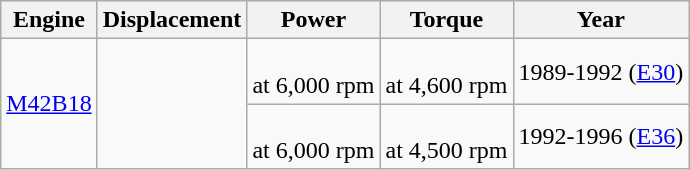<table class=wikitable style="text-align: center;">
<tr>
<th>Engine</th>
<th>Displacement</th>
<th>Power</th>
<th>Torque</th>
<th>Year</th>
</tr>
<tr>
<td rowspan="2"><a href='#'>M42B18</a></td>
<td rowspan="2"></td>
<td> <br> at 6,000 rpm</td>
<td> <br> at 4,600 rpm</td>
<td>1989-1992 (<a href='#'>E30</a>)</td>
</tr>
<tr>
<td> <br> at 6,000 rpm</td>
<td> <br> at 4,500 rpm</td>
<td>1992-1996 (<a href='#'>E36</a>)</td>
</tr>
</table>
